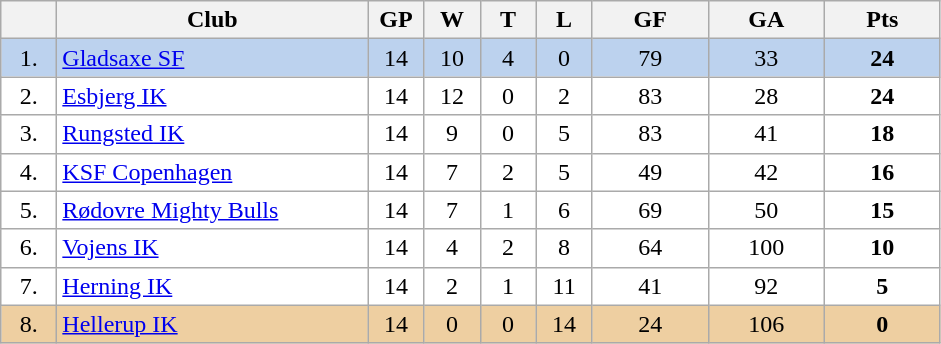<table class="wikitable">
<tr>
<th width="30"></th>
<th width="200">Club</th>
<th width="30">GP</th>
<th width="30">W</th>
<th width="30">T</th>
<th width="30">L</th>
<th width="70">GF</th>
<th width="70">GA</th>
<th width="70">Pts</th>
</tr>
<tr bgcolor="#BCD2EE" align="center">
<td>1.</td>
<td align="left"><a href='#'>Gladsaxe SF</a></td>
<td>14</td>
<td>10</td>
<td>4</td>
<td>0</td>
<td>79</td>
<td>33</td>
<td><strong>24</strong></td>
</tr>
<tr bgcolor="#FFFFFF" align="center">
<td>2.</td>
<td align="left"><a href='#'>Esbjerg IK</a></td>
<td>14</td>
<td>12</td>
<td>0</td>
<td>2</td>
<td>83</td>
<td>28</td>
<td><strong>24</strong></td>
</tr>
<tr bgcolor="#FFFFFF" align="center">
<td>3.</td>
<td align="left"><a href='#'>Rungsted IK</a></td>
<td>14</td>
<td>9</td>
<td>0</td>
<td>5</td>
<td>83</td>
<td>41</td>
<td><strong>18</strong></td>
</tr>
<tr bgcolor="#FFFFFF" align="center">
<td>4.</td>
<td align="left"><a href='#'>KSF Copenhagen</a></td>
<td>14</td>
<td>7</td>
<td>2</td>
<td>5</td>
<td>49</td>
<td>42</td>
<td><strong>16</strong></td>
</tr>
<tr bgcolor="#FFFFFF" align="center">
<td>5.</td>
<td align="left"><a href='#'>Rødovre Mighty Bulls</a></td>
<td>14</td>
<td>7</td>
<td>1</td>
<td>6</td>
<td>69</td>
<td>50</td>
<td><strong>15</strong></td>
</tr>
<tr bgcolor="#FFFFFF" align="center">
<td>6.</td>
<td align="left"><a href='#'>Vojens IK</a></td>
<td>14</td>
<td>4</td>
<td>2</td>
<td>8</td>
<td>64</td>
<td>100</td>
<td><strong>10</strong></td>
</tr>
<tr bgcolor="#FFFFFF" align="center">
<td>7.</td>
<td align="left"><a href='#'>Herning IK</a></td>
<td>14</td>
<td>2</td>
<td>1</td>
<td>11</td>
<td>41</td>
<td>92</td>
<td><strong>5</strong></td>
</tr>
<tr bgcolor="#EECFA1" align="center">
<td>8.</td>
<td align="left"><a href='#'>Hellerup IK</a></td>
<td>14</td>
<td>0</td>
<td>0</td>
<td>14</td>
<td>24</td>
<td>106</td>
<td><strong>0</strong></td>
</tr>
</table>
